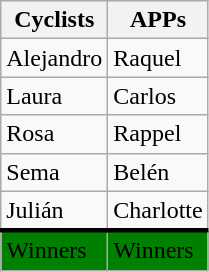<table class=wikitable>
<tr>
<th>Cyclists</th>
<th>APPs</th>
</tr>
<tr>
<td>Alejandro</td>
<td>Raquel</td>
</tr>
<tr>
<td>Laura</td>
<td>Carlos</td>
</tr>
<tr>
<td>Rosa</td>
<td>Rappel</td>
</tr>
<tr>
<td>Sema</td>
<td>Belén</td>
</tr>
<tr style="border-bottom:3px solid black;">
<td>Julián</td>
<td>Charlotte</td>
</tr>
<tr>
<td style="background-color: green;">Winners</td>
<td style="background-color: green;">Winners</td>
</tr>
</table>
